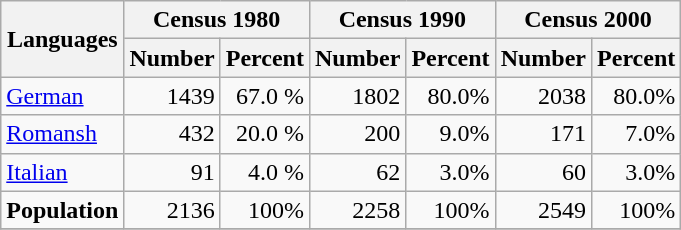<table class="wikitable">
<tr ---->
<th rowspan="2">Languages</th>
<th colspan="2">Census 1980</th>
<th colspan="2">Census 1990</th>
<th colspan="2">Census 2000</th>
</tr>
<tr ---->
<th>Number</th>
<th>Percent</th>
<th>Number</th>
<th>Percent</th>
<th>Number</th>
<th>Percent</th>
</tr>
<tr ---->
<td><a href='#'>German</a></td>
<td align=right>1439</td>
<td align=right>67.0  %</td>
<td align=right>1802</td>
<td align=right>80.0%</td>
<td align=right>2038</td>
<td align=right>80.0%</td>
</tr>
<tr ---->
<td><a href='#'>Romansh</a></td>
<td align=right>432</td>
<td align=right>20.0  %</td>
<td align=right>200</td>
<td align=right>9.0%</td>
<td align=right>171</td>
<td align=right>7.0%</td>
</tr>
<tr ---->
<td><a href='#'>Italian</a></td>
<td align=right>91</td>
<td align=right>4.0  %</td>
<td align=right>62</td>
<td align=right>3.0%</td>
<td align=right>60</td>
<td align=right>3.0%</td>
</tr>
<tr ---->
<td><strong>Population</strong></td>
<td align=right>2136</td>
<td align=right>100%</td>
<td align="right">2258</td>
<td align=right>100%</td>
<td align=right>2549</td>
<td align=right>100%</td>
</tr>
<tr>
</tr>
</table>
